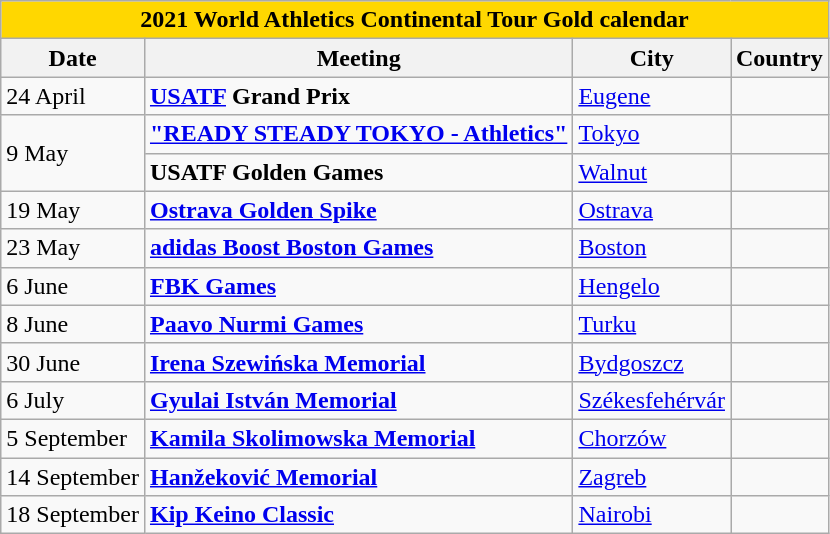<table class="wikitable sortable">
<tr>
<td align=center colspan=4 bgcolor="gold"><strong>2021 World Athletics Continental Tour Gold calendar</strong></td>
</tr>
<tr>
<th>Date</th>
<th>Meeting</th>
<th>City</th>
<th>Country</th>
</tr>
<tr>
<td>24 April</td>
<td><strong><a href='#'>USATF</a> Grand Prix</strong></td>
<td><a href='#'>Eugene</a></td>
<td></td>
</tr>
<tr>
<td rowspan=2>9 May</td>
<td><strong><a href='#'>"READY STEADY TOKYO - Athletics"</a></strong></td>
<td><a href='#'>Tokyo</a></td>
<td></td>
</tr>
<tr>
<td><strong>USATF Golden Games</strong></td>
<td><a href='#'>Walnut</a></td>
<td></td>
</tr>
<tr>
<td>19 May</td>
<td><strong><a href='#'>Ostrava Golden Spike</a></strong></td>
<td><a href='#'>Ostrava</a></td>
<td></td>
</tr>
<tr>
<td>23 May</td>
<td><strong><a href='#'>adidas Boost Boston Games</a></strong></td>
<td><a href='#'>Boston</a></td>
<td></td>
</tr>
<tr>
<td>6 June</td>
<td><strong><a href='#'>FBK Games</a></strong></td>
<td><a href='#'>Hengelo</a></td>
<td></td>
</tr>
<tr>
<td>8 June</td>
<td><strong><a href='#'>Paavo Nurmi Games</a></strong></td>
<td><a href='#'>Turku</a></td>
<td></td>
</tr>
<tr>
<td>30 June</td>
<td><strong><a href='#'>Irena Szewińska Memorial</a></strong></td>
<td><a href='#'>Bydgoszcz</a></td>
<td></td>
</tr>
<tr>
<td>6 July</td>
<td><strong><a href='#'>Gyulai István Memorial</a></strong></td>
<td><a href='#'>Székesfehérvár</a></td>
<td></td>
</tr>
<tr>
<td>5 September</td>
<td><strong><a href='#'>Kamila Skolimowska Memorial</a></strong></td>
<td><a href='#'>Chorzów</a></td>
<td></td>
</tr>
<tr>
<td>14 September</td>
<td><strong><a href='#'>Hanžeković Memorial</a></strong></td>
<td><a href='#'>Zagreb</a></td>
<td></td>
</tr>
<tr>
<td>18 September</td>
<td><strong><a href='#'>Kip Keino Classic</a></strong></td>
<td><a href='#'>Nairobi</a></td>
<td></td>
</tr>
</table>
